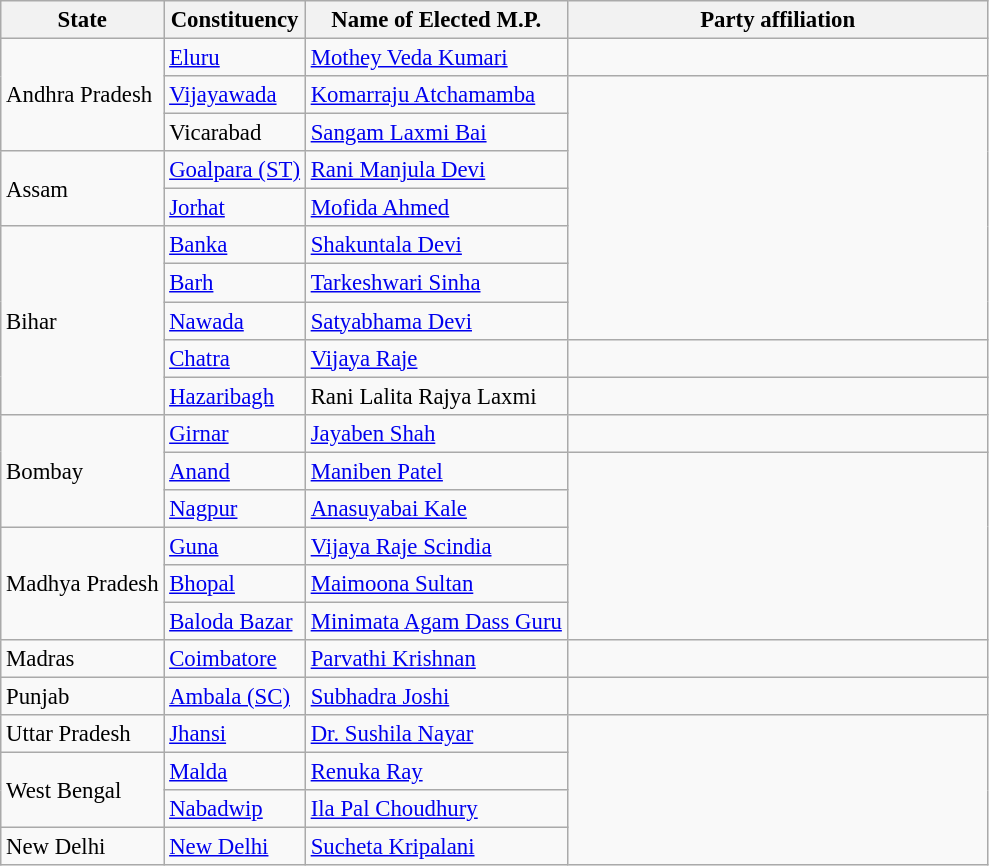<table class="wikitable sortable" style="font-size: 95%;">
<tr>
<th>State</th>
<th>Constituency</th>
<th>Name of Elected M.P.</th>
<th colspan="2" style="width:18em">Party affiliation</th>
</tr>
<tr>
<td rowspan=3>Andhra Pradesh</td>
<td><a href='#'>Eluru</a></td>
<td><a href='#'>Mothey Veda Kumari</a></td>
<td></td>
</tr>
<tr>
<td><a href='#'>Vijayawada</a></td>
<td><a href='#'>Komarraju Atchamamba</a></td>
</tr>
<tr>
<td>Vicarabad</td>
<td><a href='#'>Sangam Laxmi Bai</a></td>
</tr>
<tr>
<td rowspan=2>Assam</td>
<td><a href='#'>Goalpara (ST)</a></td>
<td><a href='#'>Rani Manjula Devi</a></td>
</tr>
<tr>
<td><a href='#'>Jorhat</a></td>
<td><a href='#'>Mofida Ahmed</a></td>
</tr>
<tr>
<td rowspan=5>Bihar</td>
<td><a href='#'>Banka</a></td>
<td><a href='#'>Shakuntala Devi</a></td>
</tr>
<tr>
<td><a href='#'>Barh</a></td>
<td><a href='#'>Tarkeshwari Sinha</a></td>
</tr>
<tr>
<td><a href='#'>Nawada</a></td>
<td><a href='#'>Satyabhama Devi</a></td>
</tr>
<tr>
<td><a href='#'>Chatra</a></td>
<td><a href='#'>Vijaya Raje</a></td>
<td></td>
</tr>
<tr>
<td><a href='#'>Hazaribagh</a></td>
<td>Rani Lalita Rajya Laxmi</td>
<td></td>
</tr>
<tr>
<td rowspan=3>Bombay</td>
<td><a href='#'>Girnar</a></td>
<td><a href='#'>Jayaben Shah</a></td>
<td></td>
</tr>
<tr>
<td><a href='#'>Anand</a></td>
<td><a href='#'>Maniben Patel</a></td>
</tr>
<tr>
<td><a href='#'>Nagpur</a></td>
<td><a href='#'>Anasuyabai Kale</a></td>
</tr>
<tr>
<td rowspan=3>Madhya Pradesh</td>
<td><a href='#'>Guna</a></td>
<td><a href='#'>Vijaya Raje Scindia</a></td>
</tr>
<tr>
<td><a href='#'>Bhopal</a></td>
<td><a href='#'>Maimoona Sultan</a></td>
</tr>
<tr>
<td><a href='#'>Baloda Bazar</a></td>
<td><a href='#'>Minimata Agam Dass Guru</a></td>
</tr>
<tr>
<td>Madras</td>
<td><a href='#'>Coimbatore</a></td>
<td><a href='#'>Parvathi Krishnan</a></td>
<td></td>
</tr>
<tr>
<td>Punjab</td>
<td><a href='#'>Ambala (SC)</a></td>
<td><a href='#'>Subhadra Joshi</a></td>
<td></td>
</tr>
<tr>
<td>Uttar Pradesh</td>
<td><a href='#'>Jhansi</a></td>
<td><a href='#'>Dr. Sushila Nayar</a></td>
</tr>
<tr>
<td rowspan=2>West Bengal</td>
<td><a href='#'>Malda</a></td>
<td><a href='#'>Renuka Ray</a></td>
</tr>
<tr>
<td><a href='#'>Nabadwip</a></td>
<td><a href='#'>Ila Pal Choudhury</a></td>
</tr>
<tr>
<td>New Delhi</td>
<td rowspan=2><a href='#'>New Delhi</a></td>
<td><a href='#'>Sucheta Kripalani</a></td>
</tr>
</table>
